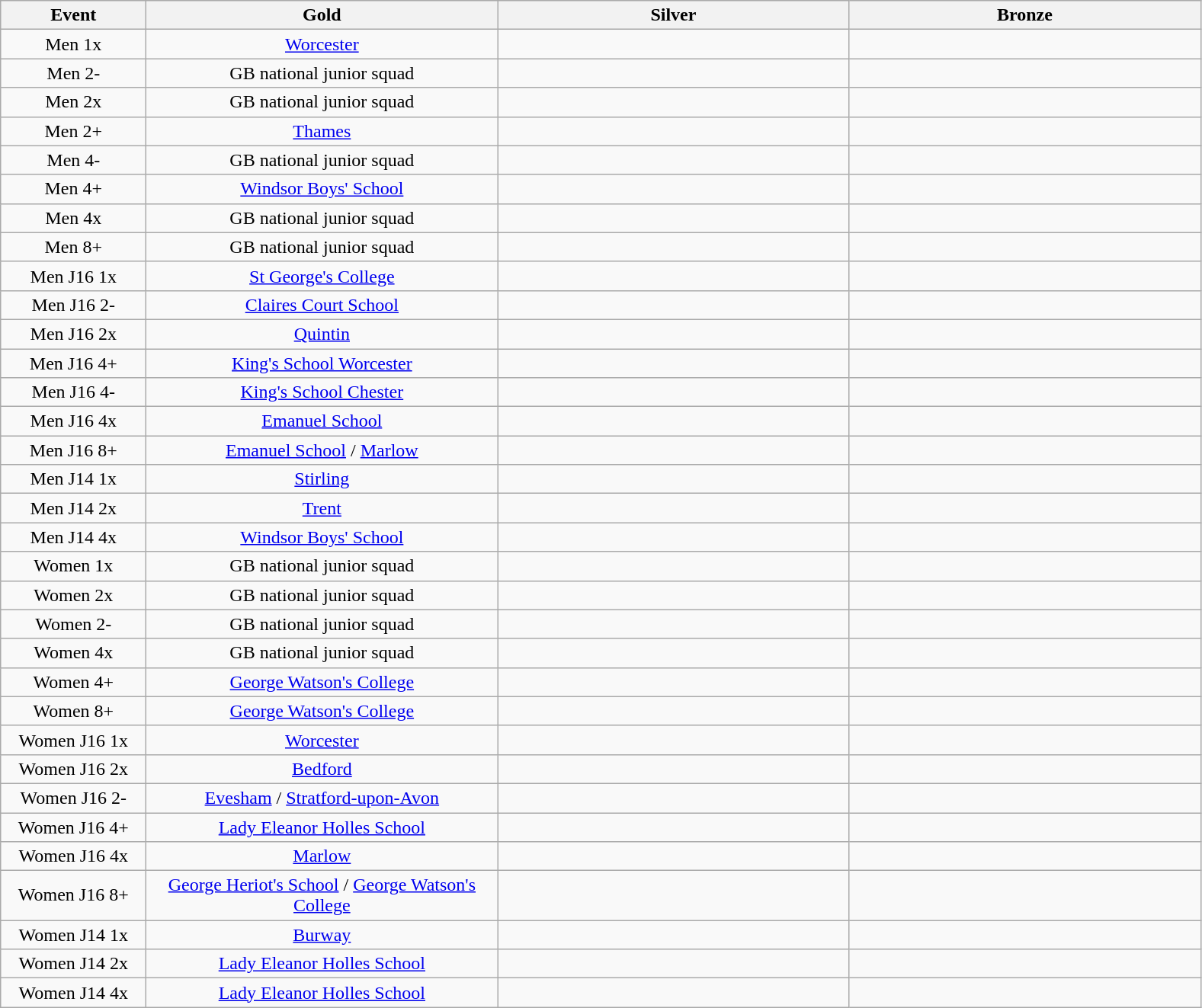<table class="wikitable" style="text-align:center">
<tr>
<th width=120>Event</th>
<th width=300>Gold</th>
<th width=300>Silver</th>
<th width=300>Bronze</th>
</tr>
<tr>
<td>Men 1x</td>
<td><a href='#'>Worcester</a></td>
<td></td>
<td></td>
</tr>
<tr>
<td>Men 2-</td>
<td>GB national junior squad</td>
<td></td>
<td></td>
</tr>
<tr>
<td>Men 2x</td>
<td>GB national junior squad</td>
<td></td>
<td></td>
</tr>
<tr>
<td>Men 2+</td>
<td><a href='#'>Thames</a></td>
<td></td>
<td></td>
</tr>
<tr>
<td>Men 4-</td>
<td>GB national junior squad</td>
<td></td>
<td></td>
</tr>
<tr>
<td>Men 4+</td>
<td><a href='#'>Windsor Boys' School</a></td>
<td></td>
<td></td>
</tr>
<tr>
<td>Men 4x</td>
<td>GB national junior squad</td>
<td></td>
<td></td>
</tr>
<tr>
<td>Men 8+</td>
<td>GB national junior squad</td>
<td></td>
<td></td>
</tr>
<tr>
<td>Men J16 1x</td>
<td><a href='#'>St George's College</a></td>
<td></td>
<td></td>
</tr>
<tr>
<td>Men J16 2-</td>
<td><a href='#'>Claires Court School</a></td>
<td></td>
<td></td>
</tr>
<tr>
<td>Men J16 2x</td>
<td><a href='#'>Quintin</a></td>
<td></td>
<td></td>
</tr>
<tr>
<td>Men J16 4+</td>
<td><a href='#'>King's School Worcester</a></td>
<td></td>
<td></td>
</tr>
<tr>
<td>Men J16 4-</td>
<td><a href='#'>King's School Chester</a></td>
<td></td>
<td></td>
</tr>
<tr>
<td>Men J16 4x</td>
<td><a href='#'>Emanuel School</a></td>
<td></td>
<td></td>
</tr>
<tr>
<td>Men J16 8+</td>
<td><a href='#'>Emanuel School</a> / <a href='#'>Marlow</a></td>
<td></td>
<td></td>
</tr>
<tr>
<td>Men J14 1x</td>
<td><a href='#'>Stirling</a></td>
<td></td>
<td></td>
</tr>
<tr>
<td>Men J14 2x</td>
<td><a href='#'>Trent</a></td>
<td></td>
<td></td>
</tr>
<tr>
<td>Men J14 4x</td>
<td><a href='#'>Windsor Boys' School</a></td>
<td></td>
<td></td>
</tr>
<tr>
<td>Women 1x</td>
<td>GB national junior squad</td>
<td></td>
<td></td>
</tr>
<tr>
<td>Women 2x</td>
<td>GB national junior squad</td>
<td></td>
<td></td>
</tr>
<tr>
<td>Women 2-</td>
<td>GB national junior squad</td>
<td></td>
<td></td>
</tr>
<tr>
<td>Women 4x</td>
<td>GB national junior squad</td>
<td></td>
<td></td>
</tr>
<tr>
<td>Women 4+</td>
<td><a href='#'>George Watson's College</a></td>
<td></td>
<td></td>
</tr>
<tr>
<td>Women 8+</td>
<td><a href='#'>George Watson's College</a></td>
<td></td>
<td></td>
</tr>
<tr>
<td>Women J16 1x</td>
<td><a href='#'>Worcester</a></td>
<td></td>
<td></td>
</tr>
<tr>
<td>Women J16 2x</td>
<td><a href='#'>Bedford</a></td>
<td></td>
<td></td>
</tr>
<tr>
<td>Women J16 2-</td>
<td><a href='#'>Evesham</a> / <a href='#'>Stratford-upon-Avon</a></td>
<td></td>
<td></td>
</tr>
<tr>
<td>Women J16 4+</td>
<td><a href='#'>Lady Eleanor Holles School</a></td>
<td></td>
<td></td>
</tr>
<tr>
<td>Women J16 4x</td>
<td><a href='#'>Marlow</a></td>
<td></td>
<td></td>
</tr>
<tr>
<td>Women J16 8+</td>
<td><a href='#'>George Heriot's School</a> / <a href='#'>George Watson's College</a></td>
<td></td>
<td></td>
</tr>
<tr>
<td>Women J14 1x</td>
<td><a href='#'>Burway</a></td>
<td></td>
<td></td>
</tr>
<tr>
<td>Women J14 2x</td>
<td><a href='#'>Lady Eleanor Holles School</a></td>
<td></td>
<td></td>
</tr>
<tr>
<td>Women J14 4x</td>
<td><a href='#'>Lady Eleanor Holles School</a></td>
<td></td>
<td></td>
</tr>
</table>
